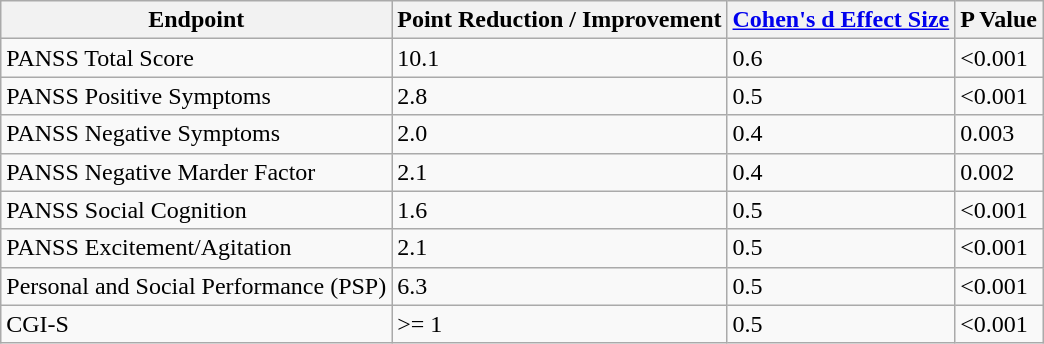<table class="wikitable">
<tr>
<th>Endpoint</th>
<th>Point Reduction / Improvement</th>
<th><a href='#'>Cohen's d Effect Size</a></th>
<th>P Value</th>
</tr>
<tr>
<td>PANSS Total Score</td>
<td>10.1</td>
<td>0.6</td>
<td><0.001</td>
</tr>
<tr>
<td>PANSS Positive Symptoms</td>
<td>2.8</td>
<td>0.5</td>
<td><0.001</td>
</tr>
<tr>
<td>PANSS Negative Symptoms</td>
<td>2.0</td>
<td>0.4</td>
<td>0.003</td>
</tr>
<tr>
<td>PANSS Negative Marder Factor</td>
<td>2.1</td>
<td>0.4</td>
<td>0.002</td>
</tr>
<tr>
<td>PANSS Social Cognition</td>
<td>1.6</td>
<td>0.5</td>
<td><0.001</td>
</tr>
<tr>
<td>PANSS Excitement/Agitation</td>
<td>2.1</td>
<td>0.5</td>
<td><0.001</td>
</tr>
<tr>
<td>Personal and Social Performance (PSP)</td>
<td>6.3</td>
<td>0.5</td>
<td><0.001</td>
</tr>
<tr>
<td>CGI-S</td>
<td>>= 1</td>
<td>0.5</td>
<td><0.001</td>
</tr>
</table>
